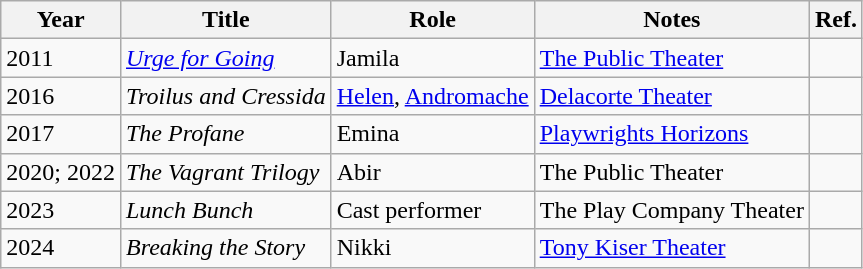<table class="wikitable sortable">
<tr>
<th>Year</th>
<th>Title</th>
<th>Role</th>
<th class="unsortable">Notes</th>
<th class="unsortable">Ref.</th>
</tr>
<tr>
<td>2011</td>
<td><em><a href='#'>Urge for Going</a></em></td>
<td>Jamila</td>
<td><a href='#'>The Public Theater</a></td>
<td></td>
</tr>
<tr>
<td>2016</td>
<td><em>Troilus and Cressida</em></td>
<td><a href='#'>Helen</a>, <a href='#'>Andromache</a></td>
<td><a href='#'>Delacorte Theater</a></td>
<td></td>
</tr>
<tr>
<td>2017</td>
<td><em>The Profane</em></td>
<td>Emina</td>
<td><a href='#'>Playwrights Horizons</a></td>
<td></td>
</tr>
<tr>
<td>2020; 2022</td>
<td><em>The Vagrant Trilogy</em></td>
<td>Abir</td>
<td>The Public Theater</td>
<td></td>
</tr>
<tr>
<td>2023</td>
<td><em>Lunch Bunch</em></td>
<td>Cast performer</td>
<td>The Play Company Theater</td>
<td></td>
</tr>
<tr>
<td>2024</td>
<td><em>Breaking the Story</em></td>
<td>Nikki</td>
<td><a href='#'>Tony Kiser Theater</a></td>
<td></td>
</tr>
</table>
